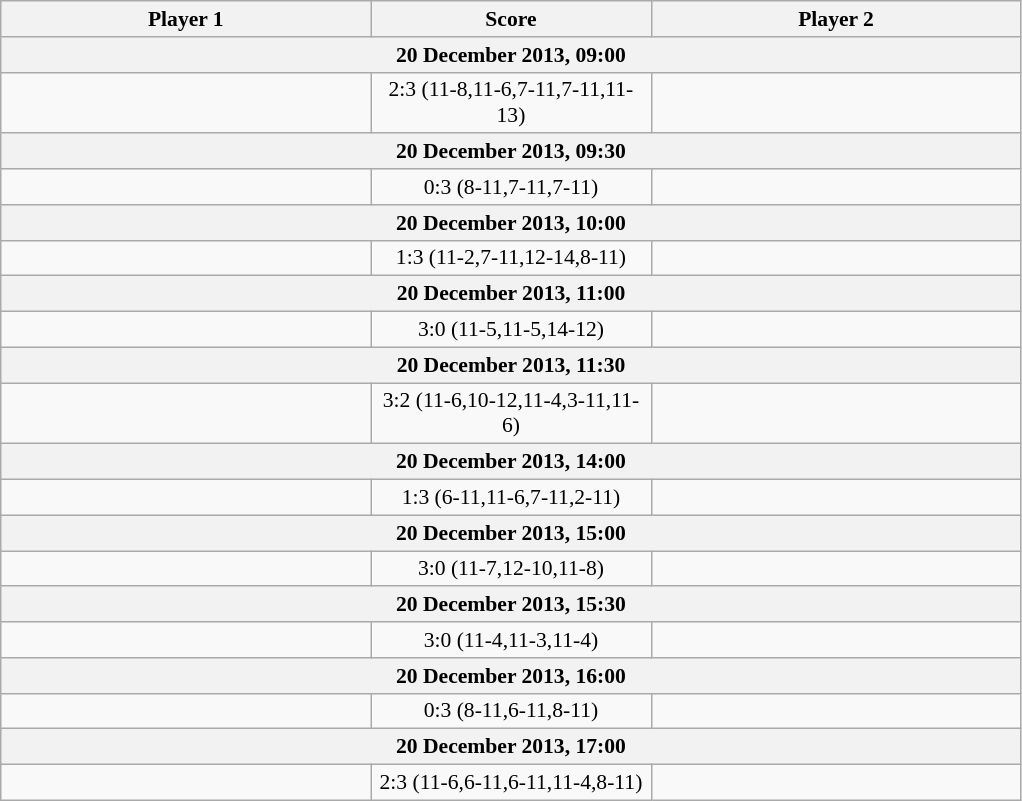<table class="wikitable" style="text-align: center; font-size:90% ">
<tr>
<th align="right" width="240">Player 1</th>
<th width="180">Score</th>
<th align="left" width="240">Player 2</th>
</tr>
<tr>
<th colspan=3>20 December 2013, 09:00</th>
</tr>
<tr>
<td align=right></td>
<td align=center>2:3 (11-8,11-6,7-11,7-11,11-13)</td>
<td align=left><strong></strong></td>
</tr>
<tr>
<th colspan=3>20 December 2013, 09:30</th>
</tr>
<tr>
<td align=right></td>
<td align=center>0:3 (8-11,7-11,7-11)</td>
<td align=left><strong></strong></td>
</tr>
<tr>
<th colspan=3>20 December 2013, 10:00</th>
</tr>
<tr>
<td align=right></td>
<td align=center>1:3 (11-2,7-11,12-14,8-11)</td>
<td align=left><strong></strong></td>
</tr>
<tr>
<th colspan=3>20 December 2013, 11:00</th>
</tr>
<tr>
<td align=right><strong></strong></td>
<td align=center>3:0 (11-5,11-5,14-12)</td>
<td align=left></td>
</tr>
<tr>
<th colspan=3>20 December 2013, 11:30</th>
</tr>
<tr>
<td align=right><strong></strong></td>
<td align=center>3:2 (11-6,10-12,11-4,3-11,11-6)</td>
<td align=left></td>
</tr>
<tr>
<th colspan=3>20 December 2013, 14:00</th>
</tr>
<tr>
<td align=right></td>
<td align=center>1:3 (6-11,11-6,7-11,2-11)</td>
<td align=left><strong></strong></td>
</tr>
<tr>
<th colspan=3>20 December 2013, 15:00</th>
</tr>
<tr>
<td align=right><strong></strong></td>
<td align=center>3:0 (11-7,12-10,11-8)</td>
<td align=left></td>
</tr>
<tr>
<th colspan=3>20 December 2013, 15:30</th>
</tr>
<tr>
<td align=right><strong></strong></td>
<td align=center>3:0 (11-4,11-3,11-4)</td>
<td align=left></td>
</tr>
<tr>
<th colspan=3>20 December 2013, 16:00</th>
</tr>
<tr>
<td align=right></td>
<td align=center>0:3 (8-11,6-11,8-11)</td>
<td align=left><strong></strong></td>
</tr>
<tr>
<th colspan=3>20 December 2013, 17:00</th>
</tr>
<tr>
<td align=right></td>
<td align=center>2:3 (11-6,6-11,6-11,11-4,8-11)</td>
<td align=left><strong></strong></td>
</tr>
</table>
